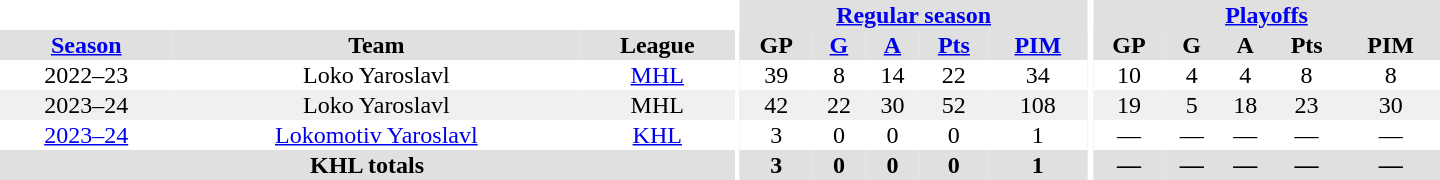<table border="0" cellpadding="1" cellspacing="0" style="text-align:center; width:60em">
<tr bgcolor="#e0e0e0">
<th colspan="3" bgcolor="#ffffff"></th>
<th rowspan="99" bgcolor="#ffffff"></th>
<th colspan="5"><a href='#'>Regular season</a></th>
<th rowspan="99" bgcolor="#ffffff"></th>
<th colspan="5"><a href='#'>Playoffs</a></th>
</tr>
<tr bgcolor="#e0e0e0">
<th><a href='#'>Season</a></th>
<th>Team</th>
<th>League</th>
<th>GP</th>
<th><a href='#'>G</a></th>
<th><a href='#'>A</a></th>
<th><a href='#'>Pts</a></th>
<th><a href='#'>PIM</a></th>
<th>GP</th>
<th>G</th>
<th>A</th>
<th>Pts</th>
<th>PIM</th>
</tr>
<tr>
<td>2022–23</td>
<td>Loko Yaroslavl</td>
<td><a href='#'>MHL</a></td>
<td>39</td>
<td>8</td>
<td>14</td>
<td>22</td>
<td>34</td>
<td>10</td>
<td>4</td>
<td>4</td>
<td>8</td>
<td>8</td>
</tr>
<tr bgcolor="#f0f0f0">
<td>2023–24</td>
<td>Loko Yaroslavl</td>
<td>MHL</td>
<td>42</td>
<td>22</td>
<td>30</td>
<td>52</td>
<td>108</td>
<td>19</td>
<td>5</td>
<td>18</td>
<td>23</td>
<td>30</td>
</tr>
<tr>
<td><a href='#'>2023–24</a></td>
<td><a href='#'>Lokomotiv Yaroslavl</a></td>
<td><a href='#'>KHL</a></td>
<td>3</td>
<td>0</td>
<td>0</td>
<td>0</td>
<td>1</td>
<td>—</td>
<td>—</td>
<td>—</td>
<td>—</td>
<td>—</td>
</tr>
<tr bgcolor="#e0e0e0">
<th colspan="3">KHL totals</th>
<th>3</th>
<th>0</th>
<th>0</th>
<th>0</th>
<th>1</th>
<th>—</th>
<th>—</th>
<th>—</th>
<th>—</th>
<th>—</th>
</tr>
</table>
